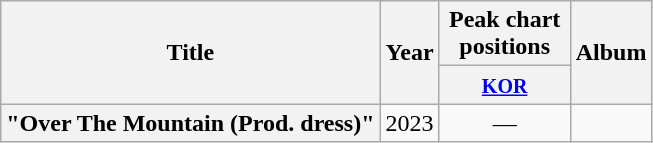<table class="wikitable plainrowheaders" style="text-align:center;">
<tr>
<th rowspan="2" scope="col">Title</th>
<th rowspan="2" scope="col">Year</th>
<th colspan="1" scope="col" style="width:5em;">Peak chart positions</th>
<th rowspan="2" scope="col">Album</th>
</tr>
<tr>
<th><small><a href='#'>KOR</a></small><br></th>
</tr>
<tr>
<th scope="row">"Over The Mountain (Prod. dress)" <br></th>
<td>2023</td>
<td>—</td>
<td></td>
</tr>
</table>
